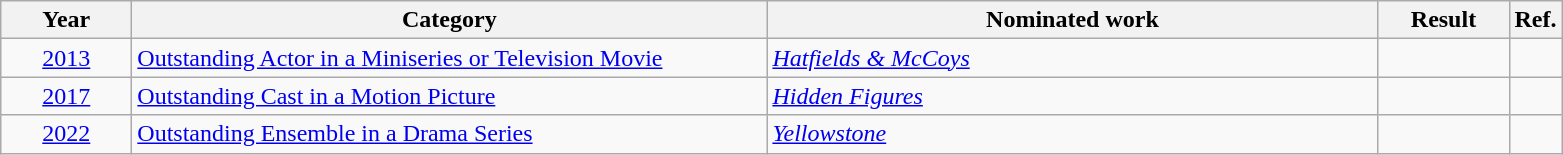<table class=wikitable>
<tr>
<th scope="col" style="width:5em;">Year</th>
<th scope="col" style="width:26em;">Category</th>
<th scope="col" style="width:25em;">Nominated work</th>
<th scope="col" style="width:5em;">Result</th>
<th>Ref.</th>
</tr>
<tr>
<td style="text-align:center;"><a href='#'>2013</a></td>
<td><a href='#'>Outstanding Actor in a Miniseries or Television Movie</a></td>
<td><em><a href='#'>Hatfields & McCoys</a></em></td>
<td></td>
<td></td>
</tr>
<tr>
<td style="text-align:center;"><a href='#'>2017</a></td>
<td><a href='#'>Outstanding Cast in a Motion Picture</a></td>
<td><em><a href='#'>Hidden Figures</a></em></td>
<td></td>
<td></td>
</tr>
<tr>
<td style="text-align:center;"><a href='#'>2022</a></td>
<td><a href='#'>Outstanding Ensemble in a Drama Series</a></td>
<td><em><a href='#'>Yellowstone</a></em></td>
<td></td>
<td></td>
</tr>
</table>
